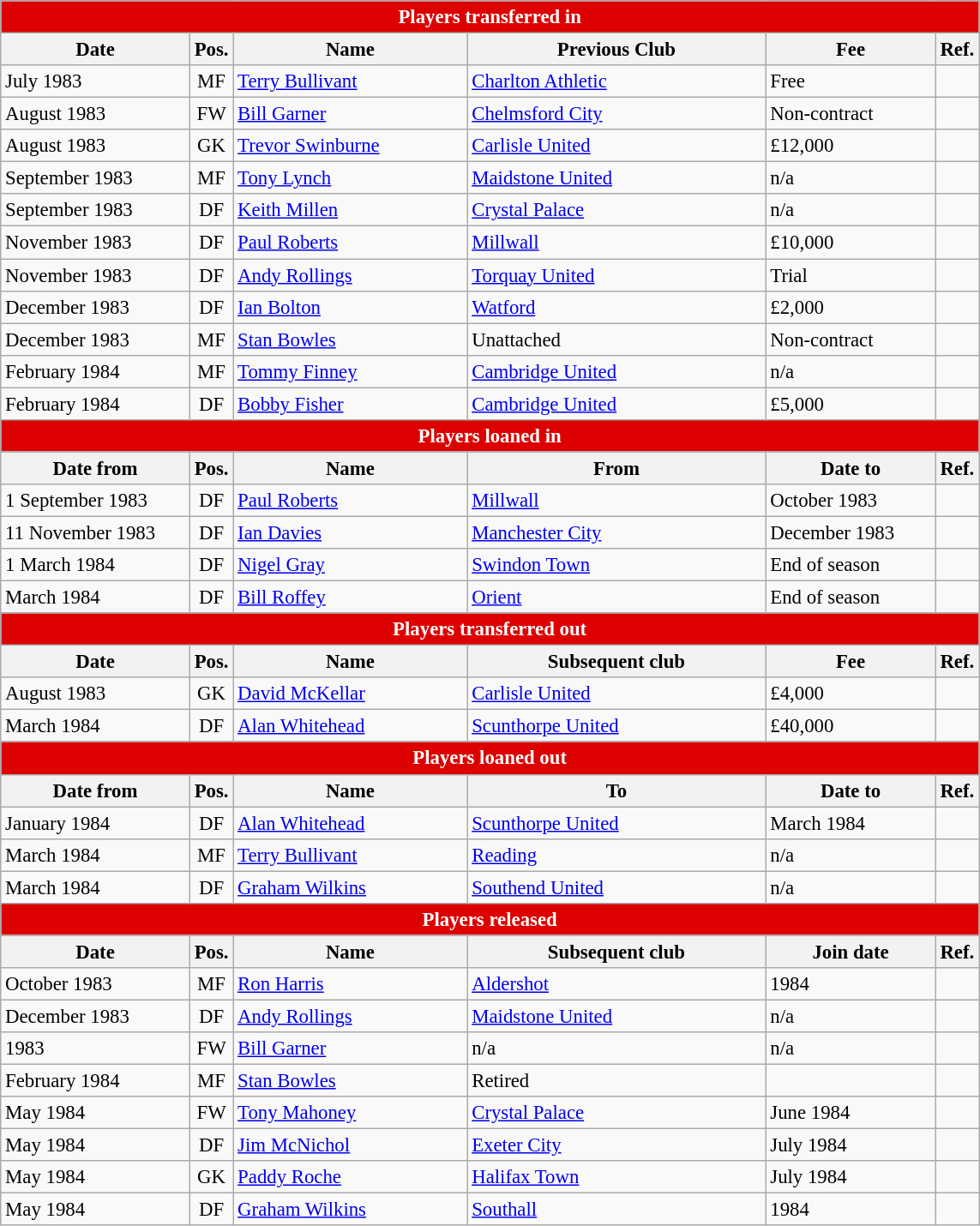<table class="wikitable" style="font-size:95%;" cellpadding="1">
<tr>
<th colspan="6" style="background:#d00; color:white; text-align:center;">Players transferred in</th>
</tr>
<tr>
<th style="width:140px;">Date</th>
<th style="width:25px;">Pos.</th>
<th style="width:175px;">Name</th>
<th style="width:225px;">Previous Club</th>
<th style="width:125px;">Fee</th>
<th style="width:25px;">Ref.</th>
</tr>
<tr>
<td>July 1983</td>
<td style="text-align:center;">MF</td>
<td> <a href='#'>Terry Bullivant</a></td>
<td> <a href='#'>Charlton Athletic</a></td>
<td>Free</td>
<td></td>
</tr>
<tr>
<td>August 1983</td>
<td style="text-align:center;">FW</td>
<td> <a href='#'>Bill Garner</a></td>
<td> <a href='#'>Chelmsford City</a></td>
<td>Non-contract</td>
<td></td>
</tr>
<tr>
<td>August 1983</td>
<td style="text-align:center;">GK</td>
<td> <a href='#'>Trevor Swinburne</a></td>
<td> <a href='#'>Carlisle United</a></td>
<td>£12,000</td>
<td></td>
</tr>
<tr>
<td>September 1983</td>
<td style="text-align:center;">MF</td>
<td> <a href='#'>Tony Lynch</a></td>
<td> <a href='#'>Maidstone United</a></td>
<td>n/a</td>
<td></td>
</tr>
<tr>
<td>September 1983</td>
<td style="text-align:center;">DF</td>
<td> <a href='#'>Keith Millen</a></td>
<td> <a href='#'>Crystal Palace</a></td>
<td>n/a</td>
<td></td>
</tr>
<tr>
<td>November 1983</td>
<td style="text-align:center;">DF</td>
<td> <a href='#'>Paul Roberts</a></td>
<td> <a href='#'>Millwall</a></td>
<td>£10,000</td>
<td></td>
</tr>
<tr>
<td>November 1983</td>
<td style="text-align:center;">DF</td>
<td> <a href='#'>Andy Rollings</a></td>
<td> <a href='#'>Torquay United</a></td>
<td>Trial</td>
<td></td>
</tr>
<tr>
<td>December 1983</td>
<td style="text-align:center;">DF</td>
<td> <a href='#'>Ian Bolton</a></td>
<td> <a href='#'>Watford</a></td>
<td>£2,000</td>
<td></td>
</tr>
<tr>
<td>December 1983</td>
<td style="text-align:center;">MF</td>
<td> <a href='#'>Stan Bowles</a></td>
<td>Unattached</td>
<td>Non-contract</td>
<td></td>
</tr>
<tr>
<td>February 1984</td>
<td style="text-align:center;">MF</td>
<td> <a href='#'>Tommy Finney</a></td>
<td> <a href='#'>Cambridge United</a></td>
<td>n/a</td>
<td></td>
</tr>
<tr>
<td>February 1984</td>
<td style="text-align:center;">DF</td>
<td> <a href='#'>Bobby Fisher</a></td>
<td> <a href='#'>Cambridge United</a></td>
<td>£5,000</td>
<td></td>
</tr>
<tr>
<th colspan="6" style="background:#d00; color:white; text-align:center;">Players loaned in</th>
</tr>
<tr>
<th>Date from</th>
<th>Pos.</th>
<th>Name</th>
<th>From</th>
<th>Date to</th>
<th>Ref.</th>
</tr>
<tr>
<td>1 September 1983</td>
<td style="text-align:center;">DF</td>
<td> <a href='#'>Paul Roberts</a></td>
<td> <a href='#'>Millwall</a></td>
<td>October 1983</td>
<td></td>
</tr>
<tr>
<td>11 November 1983</td>
<td style="text-align:center;">DF</td>
<td> <a href='#'>Ian Davies</a></td>
<td> <a href='#'>Manchester City</a></td>
<td>December 1983</td>
<td></td>
</tr>
<tr>
<td>1 March 1984</td>
<td style="text-align:center;">DF</td>
<td> <a href='#'>Nigel Gray</a></td>
<td> <a href='#'>Swindon Town</a></td>
<td>End of season</td>
<td></td>
</tr>
<tr>
<td>March 1984</td>
<td style="text-align:center;">DF</td>
<td> <a href='#'>Bill Roffey</a></td>
<td> <a href='#'>Orient</a></td>
<td>End of season</td>
<td></td>
</tr>
<tr>
<th colspan="6" style="background:#d00; color:white; text-align:center;">Players transferred out</th>
</tr>
<tr>
<th>Date</th>
<th>Pos.</th>
<th>Name</th>
<th>Subsequent club</th>
<th>Fee</th>
<th>Ref.</th>
</tr>
<tr>
<td>August 1983</td>
<td style="text-align:center;">GK</td>
<td> <a href='#'>David McKellar</a></td>
<td> <a href='#'>Carlisle United</a></td>
<td>£4,000</td>
<td></td>
</tr>
<tr>
<td>March 1984</td>
<td style="text-align:center;">DF</td>
<td> <a href='#'>Alan Whitehead</a></td>
<td> <a href='#'>Scunthorpe United</a></td>
<td>£40,000</td>
<td></td>
</tr>
<tr>
<th colspan="6" style="background:#d00; color:white; text-align:center;">Players loaned out</th>
</tr>
<tr>
<th>Date from</th>
<th>Pos.</th>
<th>Name</th>
<th>To</th>
<th>Date to</th>
<th>Ref.</th>
</tr>
<tr>
<td>January 1984</td>
<td style="text-align:center;">DF</td>
<td> <a href='#'>Alan Whitehead</a></td>
<td> <a href='#'>Scunthorpe United</a></td>
<td>March 1984</td>
<td></td>
</tr>
<tr>
<td>March 1984</td>
<td style="text-align:center;">MF</td>
<td> <a href='#'>Terry Bullivant</a></td>
<td> <a href='#'>Reading</a></td>
<td>n/a</td>
<td></td>
</tr>
<tr>
<td>March 1984</td>
<td style="text-align:center;">DF</td>
<td> <a href='#'>Graham Wilkins</a></td>
<td> <a href='#'>Southend United</a></td>
<td>n/a</td>
<td></td>
</tr>
<tr>
<th colspan="6" style="background:#d00; color:white; text-align:center;">Players released</th>
</tr>
<tr>
<th>Date</th>
<th>Pos.</th>
<th>Name</th>
<th>Subsequent club</th>
<th>Join date</th>
<th>Ref.</th>
</tr>
<tr>
<td>October 1983</td>
<td style="text-align:center;">MF</td>
<td> <a href='#'>Ron Harris</a></td>
<td> <a href='#'>Aldershot</a></td>
<td>1984</td>
<td></td>
</tr>
<tr>
<td>December 1983</td>
<td style="text-align:center;">DF</td>
<td> <a href='#'>Andy Rollings</a></td>
<td> <a href='#'>Maidstone United</a></td>
<td>n/a</td>
<td></td>
</tr>
<tr>
<td>1983</td>
<td style="text-align:center;">FW</td>
<td> <a href='#'>Bill Garner</a></td>
<td>n/a</td>
<td>n/a</td>
<td></td>
</tr>
<tr>
<td>February 1984</td>
<td style="text-align:center;">MF</td>
<td> <a href='#'>Stan Bowles</a></td>
<td>Retired</td>
<td></td>
<td></td>
</tr>
<tr>
<td>May 1984</td>
<td style="text-align:center;">FW</td>
<td> <a href='#'>Tony Mahoney</a></td>
<td> <a href='#'>Crystal Palace</a></td>
<td>June 1984</td>
<td></td>
</tr>
<tr>
<td>May 1984</td>
<td style="text-align:center;">DF</td>
<td> <a href='#'>Jim McNichol</a></td>
<td> <a href='#'>Exeter City</a></td>
<td>July 1984</td>
<td></td>
</tr>
<tr>
<td>May 1984</td>
<td style="text-align:center;">GK</td>
<td> <a href='#'>Paddy Roche</a></td>
<td> <a href='#'>Halifax Town</a></td>
<td>July 1984</td>
<td></td>
</tr>
<tr>
<td>May 1984</td>
<td style="text-align:center;">DF</td>
<td> <a href='#'>Graham Wilkins</a></td>
<td> <a href='#'>Southall</a></td>
<td>1984</td>
<td></td>
</tr>
</table>
